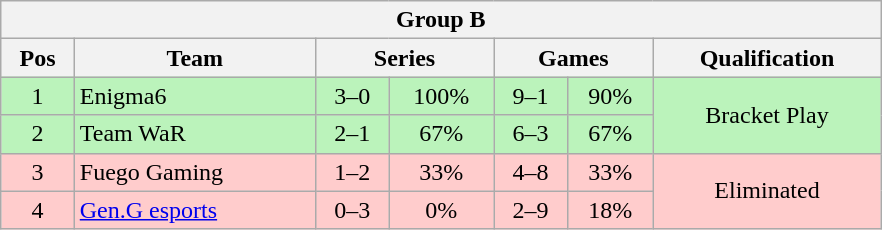<table class="wikitable" style="display: inline-table; margin-left: 50px;width: 46.5%; ">
<tr>
<th colspan="7">Group B</th>
</tr>
<tr>
<th>Pos</th>
<th>Team</th>
<th colspan="2">Series</th>
<th colspan="2">Games</th>
<th>Qualification</th>
</tr>
<tr>
<td style="text-align:center; background:#BBF3BB;">1</td>
<td style="text-align:left; background:#BBF3BB;">Enigma6</td>
<td style="text-align:center; background:#BBF3BB;">3–0</td>
<td style="text-align:center; background:#BBF3BB;">100%</td>
<td style="text-align:center; background:#BBF3BB;">9–1</td>
<td style="text-align:center; background:#BBF3BB;">90%</td>
<td style="text-align:center; background:#BBF3BB;" rowspan="2">Bracket Play</td>
</tr>
<tr>
<td style="text-align:center; background:#BBF3BB;">2</td>
<td style="text-align:left; background:#BBF3BB;">Team WaR</td>
<td style="text-align:center; background:#BBF3BB;">2–1</td>
<td style="text-align:center; background:#BBF3BB;">67%</td>
<td style="text-align:center; background:#BBF3BB;">6–3</td>
<td style="text-align:center; background:#BBF3BB;">67%</td>
</tr>
<tr>
<td style="text-align:center; background:#FFCCCC;">3</td>
<td style="text-align:left; background:#FFCCCC;">Fuego Gaming</td>
<td style="text-align:center; background:#FFCCCC;">1–2</td>
<td style="text-align:center; background:#FFCCCC;">33%</td>
<td style="text-align:center; background:#FFCCCC;">4–8</td>
<td style="text-align:center; background:#FFCCCC;">33%</td>
<td style="text-align:center; background:#FFCCCC;" rowspan="2">Eliminated</td>
</tr>
<tr>
<td style="text-align:center; background:#FFCCCC;">4</td>
<td style="text-align:left; background:#FFCCCC;"><a href='#'>Gen.G esports</a></td>
<td style="text-align:center; background:#FFCCCC;">0–3</td>
<td style="text-align:center; background:#FFCCCC;">0%</td>
<td style="text-align:center; background:#FFCCCC;">2–9</td>
<td style="text-align:center; background:#FFCCCC;">18%</td>
</tr>
</table>
